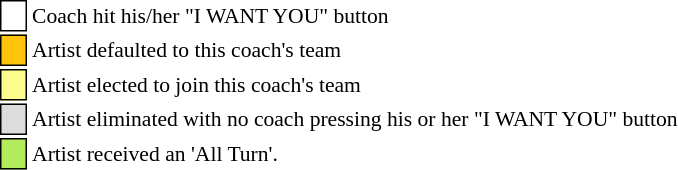<table class="toccolours" style="font-size: 90%; white-space: nowrap;">
<tr>
<td style="background:white; border:1px solid black;"> <strong></strong> </td>
<td>Coach hit his/her "I WANT YOU" button</td>
</tr>
<tr>
<td style="background:#ffc40c; border:1px solid black;">    </td>
<td>Artist defaulted to this coach's team</td>
</tr>
<tr>
<td style="background:#fdfc8f; border:1px solid black;">    </td>
<td style="padding-right: 8px">Artist elected to join this coach's team</td>
</tr>
<tr>
<td style="background:#dcdcdc; border:1px solid black;">    </td>
<td>Artist eliminated with no coach pressing his or her "I WANT YOU" button</td>
</tr>
<tr>
<td style="background-color:#B2EC5D; border: 1px solid black">    </td>
<td>Artist received an 'All Turn'.</td>
</tr>
<tr>
</tr>
</table>
